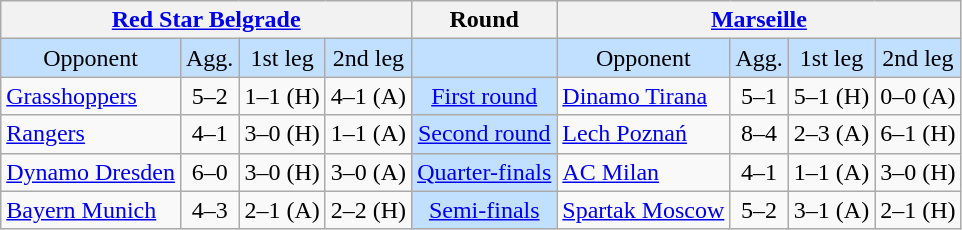<table class="wikitable" style="text-align:center">
<tr>
<th colspan=4> <a href='#'>Red Star Belgrade</a></th>
<th>Round</th>
<th colspan=4> <a href='#'>Marseille</a></th>
</tr>
<tr style="background:#c1e0ff">
<td>Opponent</td>
<td>Agg.</td>
<td>1st leg</td>
<td>2nd leg</td>
<td></td>
<td>Opponent</td>
<td>Agg.</td>
<td>1st leg</td>
<td>2nd leg</td>
</tr>
<tr>
<td align=left> <a href='#'>Grasshoppers</a></td>
<td>5–2</td>
<td>1–1 (H)</td>
<td>4–1 (A)</td>
<td style="background:#c1e0ff;"><a href='#'>First round</a></td>
<td align=left> <a href='#'>Dinamo Tirana</a></td>
<td>5–1</td>
<td>5–1 (H)</td>
<td>0–0 (A)</td>
</tr>
<tr>
<td align=left> <a href='#'>Rangers</a></td>
<td>4–1</td>
<td>3–0 (H)</td>
<td>1–1 (A)</td>
<td style="background:#c1e0ff;"><a href='#'>Second round</a></td>
<td align=left> <a href='#'>Lech Poznań</a></td>
<td>8–4</td>
<td>2–3 (A)</td>
<td>6–1 (H)</td>
</tr>
<tr>
<td align=left> <a href='#'>Dynamo Dresden</a></td>
<td>6–0</td>
<td>3–0 (H)</td>
<td>3–0 (A)</td>
<td style="background:#c1e0ff;"><a href='#'>Quarter-finals</a></td>
<td align=left> <a href='#'>AC Milan</a></td>
<td>4–1</td>
<td>1–1 (A)</td>
<td>3–0 (H)</td>
</tr>
<tr>
<td align=left> <a href='#'>Bayern Munich</a></td>
<td>4–3</td>
<td>2–1 (A)</td>
<td>2–2 (H)</td>
<td style="background:#c1e0ff;"><a href='#'>Semi-finals</a></td>
<td align=left> <a href='#'>Spartak Moscow</a></td>
<td>5–2</td>
<td>3–1 (A)</td>
<td>2–1 (H)</td>
</tr>
</table>
